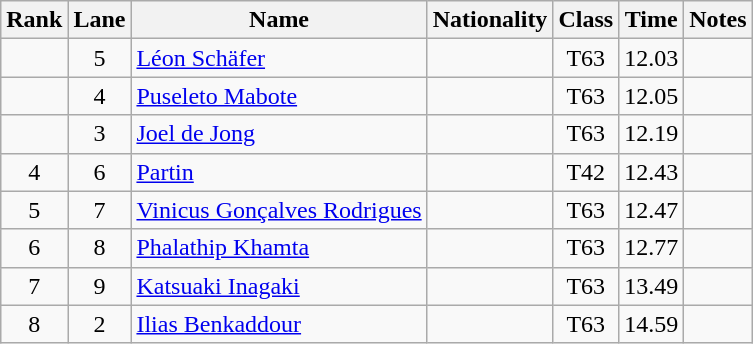<table class="wikitable sortable" style="text-align:center">
<tr>
<th>Rank</th>
<th>Lane</th>
<th>Name</th>
<th>Nationality</th>
<th>Class</th>
<th>Time</th>
<th>Notes</th>
</tr>
<tr>
<td></td>
<td>5</td>
<td align="left"><a href='#'>Léon Schäfer</a></td>
<td align="left"></td>
<td>T63</td>
<td>12.03</td>
<td></td>
</tr>
<tr>
<td></td>
<td>4</td>
<td align="left"><a href='#'>Puseleto Mabote</a></td>
<td align="left"></td>
<td>T63</td>
<td>12.05</td>
<td></td>
</tr>
<tr>
<td></td>
<td>3</td>
<td align="left"><a href='#'>Joel de Jong</a></td>
<td align="left"></td>
<td>T63</td>
<td>12.19</td>
<td></td>
</tr>
<tr>
<td>4</td>
<td>6</td>
<td align="left"><a href='#'>Partin</a></td>
<td align="left"></td>
<td>T42</td>
<td>12.43</td>
<td></td>
</tr>
<tr>
<td>5</td>
<td>7</td>
<td align="left"><a href='#'>Vinicus Gonçalves Rodrigues</a></td>
<td align="left"></td>
<td>T63</td>
<td>12.47</td>
<td></td>
</tr>
<tr>
<td>6</td>
<td>8</td>
<td align="left"><a href='#'>Phalathip Khamta</a></td>
<td align="left"></td>
<td>T63</td>
<td>12.77</td>
<td></td>
</tr>
<tr>
<td>7</td>
<td>9</td>
<td align="left"><a href='#'>Katsuaki Inagaki</a></td>
<td align="left"></td>
<td>T63</td>
<td>13.49</td>
<td></td>
</tr>
<tr>
<td>8</td>
<td>2</td>
<td align="left"><a href='#'>Ilias Benkaddour</a></td>
<td align="left"></td>
<td>T63</td>
<td>14.59</td>
<td></td>
</tr>
</table>
